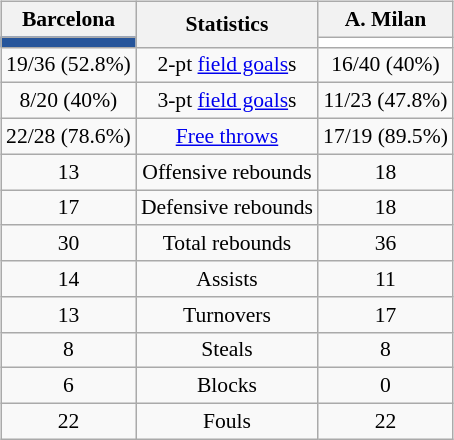<table style="width:100%;">
<tr>
<td valign=top align=right width=33%><br>













</td>
<td style="vertical-align:top; align:center; width:33%;"><br><table style="width:100%;">
<tr>
<td style="width=50%;"></td>
<td></td>
<td style="width=50%;"></td>
</tr>
</table>
<table class="wikitable" style="font-size:90%; text-align:center; margin:auto;" align=center>
<tr>
<th>Barcelona</th>
<th rowspan=2>Statistics</th>
<th>A. Milan</th>
</tr>
<tr>
<td style="background:#26559B;"></td>
<td style="background:#FFFFFF;"></td>
</tr>
<tr>
<td>19/36 (52.8%)</td>
<td>2-pt <a href='#'>field goals</a>s</td>
<td>16/40 (40%)</td>
</tr>
<tr>
<td>8/20 (40%)</td>
<td>3-pt <a href='#'>field goals</a>s</td>
<td>11/23 (47.8%)</td>
</tr>
<tr>
<td>22/28 (78.6%)</td>
<td><a href='#'>Free throws</a></td>
<td>17/19 (89.5%)</td>
</tr>
<tr>
<td>13</td>
<td>Offensive rebounds</td>
<td>18</td>
</tr>
<tr>
<td>17</td>
<td>Defensive rebounds</td>
<td>18</td>
</tr>
<tr>
<td>30</td>
<td>Total rebounds</td>
<td>36</td>
</tr>
<tr>
<td>14</td>
<td>Assists</td>
<td>11</td>
</tr>
<tr>
<td>13</td>
<td>Turnovers</td>
<td>17</td>
</tr>
<tr>
<td>8</td>
<td>Steals</td>
<td>8</td>
</tr>
<tr>
<td>6</td>
<td>Blocks</td>
<td>0</td>
</tr>
<tr>
<td>22</td>
<td>Fouls</td>
<td>22</td>
</tr>
</table>
</td>
<td style="vertical-align:top; align:left; width:33%;"><br>













</td>
</tr>
</table>
